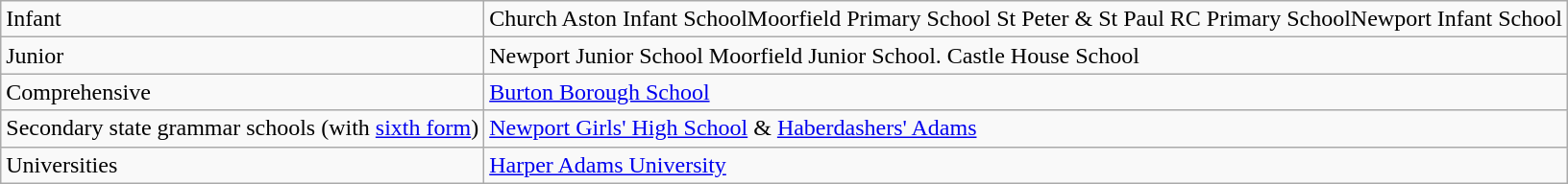<table class="wikitable">
<tr>
<td>Infant</td>
<td>Church Aston Infant SchoolMoorfield Primary School St Peter & St Paul RC Primary SchoolNewport Infant School</td>
</tr>
<tr>
<td>Junior</td>
<td>Newport Junior School  Moorfield Junior School. Castle House School</td>
</tr>
<tr>
<td>Comprehensive</td>
<td><a href='#'>Burton Borough School</a></td>
</tr>
<tr>
<td>Secondary state grammar schools (with <a href='#'>sixth form</a>)</td>
<td><a href='#'>Newport Girls' High School</a> & <a href='#'>Haberdashers' Adams</a></td>
</tr>
<tr>
<td>Universities</td>
<td><a href='#'>Harper Adams University</a></td>
</tr>
</table>
